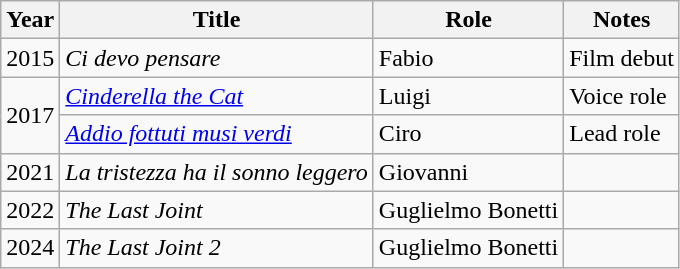<table class="wikitable sortable">
<tr>
<th>Year</th>
<th>Title</th>
<th>Role</th>
<th class="unsortable">Notes</th>
</tr>
<tr>
<td>2015</td>
<td><em>Ci devo pensare</em></td>
<td>Fabio</td>
<td>Film debut</td>
</tr>
<tr>
<td rowspan=2>2017</td>
<td><em><a href='#'>Cinderella the Cat</a></em></td>
<td>Luigi</td>
<td>Voice role</td>
</tr>
<tr>
<td><em><a href='#'>Addio fottuti musi verdi</a></em></td>
<td>Ciro</td>
<td>Lead role</td>
</tr>
<tr>
<td>2021</td>
<td><em>La tristezza ha il sonno leggero</em></td>
<td>Giovanni</td>
<td></td>
</tr>
<tr>
<td>2022</td>
<td><em>The Last Joint</em></td>
<td>Guglielmo Bonetti</td>
<td></td>
</tr>
<tr>
<td>2024</td>
<td><em>The Last Joint 2</em></td>
<td>Guglielmo Bonetti</td>
<td></td>
</tr>
</table>
